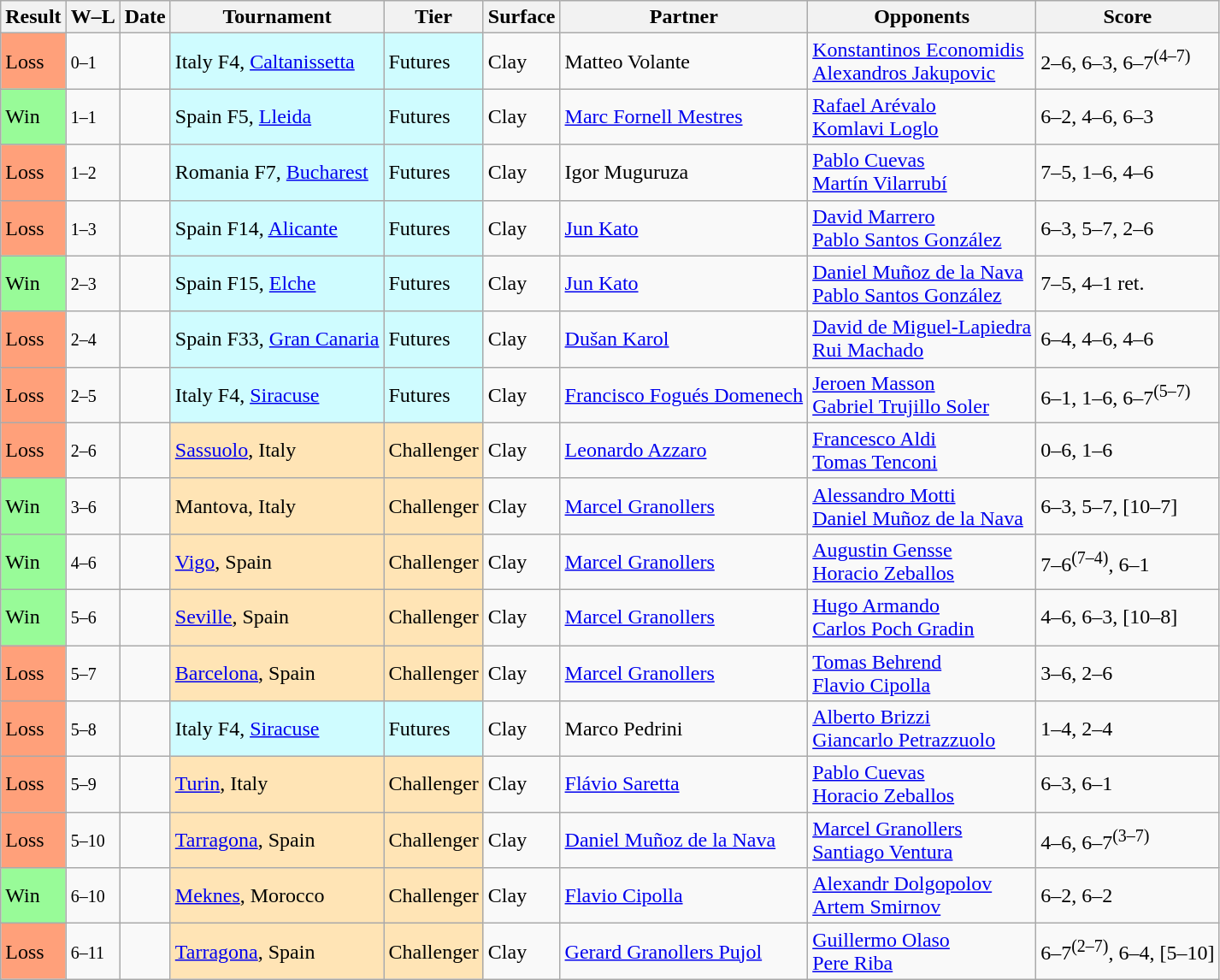<table class="sortable wikitable">
<tr>
<th>Result</th>
<th class="unsortable">W–L</th>
<th>Date</th>
<th>Tournament</th>
<th>Tier</th>
<th>Surface</th>
<th>Partner</th>
<th>Opponents</th>
<th class="unsortable">Score</th>
</tr>
<tr>
<td bgcolor=#FFA07A>Loss</td>
<td><small>0–1</small></td>
<td></td>
<td style="background:#cffcff;">Italy F4, <a href='#'>Caltanissetta</a></td>
<td style="background:#cffcff;">Futures</td>
<td>Clay</td>
<td> Matteo Volante</td>
<td> <a href='#'>Konstantinos Economidis</a><br> <a href='#'>Alexandros Jakupovic</a></td>
<td>2–6, 6–3, 6–7<sup>(4–7)</sup></td>
</tr>
<tr>
<td bgcolor=98FB98>Win</td>
<td><small>1–1</small></td>
<td></td>
<td style="background:#cffcff;">Spain F5, <a href='#'>Lleida</a></td>
<td style="background:#cffcff;">Futures</td>
<td>Clay</td>
<td> <a href='#'>Marc Fornell Mestres</a></td>
<td> <a href='#'>Rafael Arévalo</a><br> <a href='#'>Komlavi Loglo</a></td>
<td>6–2, 4–6, 6–3</td>
</tr>
<tr>
<td bgcolor=#FFA07A>Loss</td>
<td><small>1–2</small></td>
<td></td>
<td style="background:#cffcff;">Romania F7, <a href='#'>Bucharest</a></td>
<td style="background:#cffcff;">Futures</td>
<td>Clay</td>
<td> Igor Muguruza</td>
<td> <a href='#'>Pablo Cuevas</a><br> <a href='#'>Martín Vilarrubí</a></td>
<td>7–5, 1–6, 4–6</td>
</tr>
<tr>
<td bgcolor=#FFA07A>Loss</td>
<td><small>1–3</small></td>
<td></td>
<td style="background:#cffcff;">Spain F14, <a href='#'>Alicante</a></td>
<td style="background:#cffcff;">Futures</td>
<td>Clay</td>
<td> <a href='#'>Jun Kato</a></td>
<td> <a href='#'>David Marrero</a><br> <a href='#'>Pablo Santos González</a></td>
<td>6–3, 5–7, 2–6</td>
</tr>
<tr>
<td bgcolor=98fb98>Win</td>
<td><small>2–3</small></td>
<td></td>
<td style="background:#cffcff;">Spain F15, <a href='#'>Elche</a></td>
<td style="background:#cffcff;">Futures</td>
<td>Clay</td>
<td> <a href='#'>Jun Kato</a></td>
<td> <a href='#'>Daniel Muñoz de la Nava</a><br> <a href='#'>Pablo Santos González</a></td>
<td>7–5, 4–1 ret.</td>
</tr>
<tr>
<td bgcolor=#FFA07A>Loss</td>
<td><small>2–4</small></td>
<td></td>
<td style="background:#cffcff;">Spain F33, <a href='#'>Gran Canaria</a></td>
<td style="background:#cffcff;">Futures</td>
<td>Clay</td>
<td> <a href='#'>Dušan Karol</a></td>
<td> <a href='#'>David de Miguel-Lapiedra</a><br> <a href='#'>Rui Machado</a></td>
<td>6–4, 4–6, 4–6</td>
</tr>
<tr>
<td bgcolor=#FFA07A>Loss</td>
<td><small>2–5</small></td>
<td></td>
<td style="background:#cffcff;">Italy F4, <a href='#'>Siracuse</a></td>
<td style="background:#cffcff;">Futures</td>
<td>Clay</td>
<td> <a href='#'>Francisco Fogués Domenech</a></td>
<td> <a href='#'>Jeroen Masson</a><br> <a href='#'>Gabriel Trujillo Soler</a></td>
<td>6–1, 1–6, 6–7<sup>(5–7)</sup></td>
</tr>
<tr>
<td bgcolor=#FFA07A>Loss</td>
<td><small>2–6</small></td>
<td></td>
<td style="background:moccasin;"><a href='#'>Sassuolo</a>, Italy</td>
<td style="background:moccasin;">Challenger</td>
<td>Clay</td>
<td> <a href='#'>Leonardo Azzaro</a></td>
<td> <a href='#'>Francesco Aldi</a><br> <a href='#'>Tomas Tenconi</a></td>
<td>0–6, 1–6</td>
</tr>
<tr>
<td bgcolor=98FB98>Win</td>
<td><small>3–6</small></td>
<td></td>
<td style="background:moccasin;">Mantova, Italy</td>
<td style="background:moccasin;">Challenger</td>
<td>Clay</td>
<td> <a href='#'>Marcel Granollers</a></td>
<td> <a href='#'>Alessandro Motti</a><br> <a href='#'>Daniel Muñoz de la Nava</a></td>
<td>6–3, 5–7, [10–7]</td>
</tr>
<tr>
<td bgcolor=98FB98>Win</td>
<td><small>4–6</small></td>
<td></td>
<td style="background:moccasin;"><a href='#'>Vigo</a>, Spain</td>
<td style="background:moccasin;">Challenger</td>
<td>Clay</td>
<td> <a href='#'>Marcel Granollers</a></td>
<td> <a href='#'>Augustin Gensse</a><br> <a href='#'>Horacio Zeballos</a></td>
<td>7–6<sup>(7–4)</sup>, 6–1</td>
</tr>
<tr>
<td bgcolor=98FB98>Win</td>
<td><small>5–6</small></td>
<td></td>
<td style="background:moccasin;"><a href='#'>Seville</a>, Spain</td>
<td style="background:moccasin;">Challenger</td>
<td>Clay</td>
<td> <a href='#'>Marcel Granollers</a></td>
<td> <a href='#'>Hugo Armando</a><br> <a href='#'>Carlos Poch Gradin</a></td>
<td>4–6, 6–3, [10–8]</td>
</tr>
<tr>
<td bgcolor=FFA07A>Loss</td>
<td><small>5–7</small></td>
<td></td>
<td style="background:moccasin;"><a href='#'>Barcelona</a>, Spain</td>
<td style="background:moccasin;">Challenger</td>
<td>Clay</td>
<td> <a href='#'>Marcel Granollers</a></td>
<td> <a href='#'>Tomas Behrend</a><br> <a href='#'>Flavio Cipolla</a></td>
<td>3–6, 2–6</td>
</tr>
<tr>
<td bgcolor=FFA07A>Loss</td>
<td><small>5–8</small></td>
<td></td>
<td style="background:#cffcff;">Italy F4, <a href='#'>Siracuse</a></td>
<td style="background:#cffcff;">Futures</td>
<td>Clay</td>
<td> Marco Pedrini</td>
<td> <a href='#'>Alberto Brizzi</a><br> <a href='#'>Giancarlo Petrazzuolo</a></td>
<td>1–4, 2–4</td>
</tr>
<tr>
<td bgcolor=FFA07A>Loss</td>
<td><small>5–9</small></td>
<td></td>
<td style="background:moccasin;"><a href='#'>Turin</a>, Italy</td>
<td style="background:moccasin;">Challenger</td>
<td>Clay</td>
<td> <a href='#'>Flávio Saretta</a></td>
<td> <a href='#'>Pablo Cuevas</a><br> <a href='#'>Horacio Zeballos</a></td>
<td>6–3, 6–1</td>
</tr>
<tr>
<td bgcolor=#FFA07A>Loss</td>
<td><small>5–10</small></td>
<td></td>
<td style="background:moccasin;"><a href='#'>Tarragona</a>, Spain</td>
<td style="background:moccasin;">Challenger</td>
<td>Clay</td>
<td> <a href='#'>Daniel Muñoz de la Nava</a></td>
<td> <a href='#'>Marcel Granollers</a><br> <a href='#'>Santiago Ventura</a></td>
<td>4–6, 6–7<sup>(3–7)</sup></td>
</tr>
<tr>
<td bgcolor=98fb98>Win</td>
<td><small>6–10</small></td>
<td><a href='#'></a></td>
<td style="background:moccasin;"><a href='#'>Meknes</a>, Morocco</td>
<td style="background:moccasin;">Challenger</td>
<td>Clay</td>
<td> <a href='#'>Flavio Cipolla</a></td>
<td> <a href='#'>Alexandr Dolgopolov</a><br> <a href='#'>Artem Smirnov</a></td>
<td>6–2, 6–2</td>
</tr>
<tr>
<td bgcolor=#FFA07A>Loss</td>
<td><small>6–11</small></td>
<td><a href='#'></a></td>
<td style="background:moccasin;"><a href='#'>Tarragona</a>, Spain</td>
<td style="background:moccasin;">Challenger</td>
<td>Clay</td>
<td> <a href='#'>Gerard Granollers Pujol</a></td>
<td> <a href='#'>Guillermo Olaso</a><br> <a href='#'>Pere Riba</a></td>
<td>6–7<sup>(2–7)</sup>, 6–4, [5–10]</td>
</tr>
</table>
